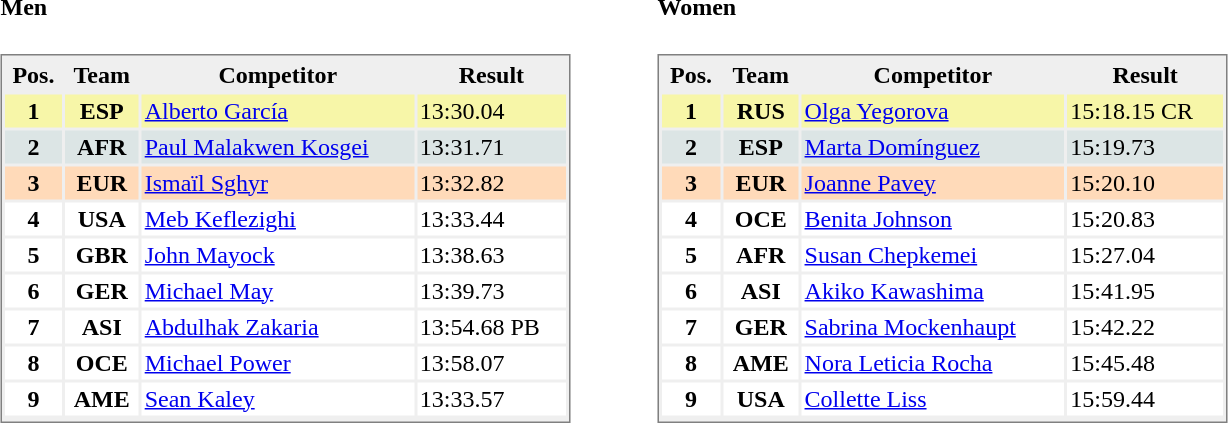<table>
<tr>
<td valign="top"><br><h4>Men</h4><table style="border-style:solid;border-width:1px;border-color:#808080;background-color:#EFEFEF" cellspacing="2" cellpadding="2" width="380px">
<tr bgcolor="#EFEFEF">
<th>Pos.</th>
<th>Team</th>
<th>Competitor</th>
<th>Result</th>
</tr>
<tr align="center" valign="top" bgcolor="#F7F6A8">
<th>1</th>
<th>ESP</th>
<td align="left"><a href='#'>Alberto García</a></td>
<td align="left">13:30.04</td>
</tr>
<tr align="center" valign="top" bgcolor="#DCE5E5">
<th>2</th>
<th>AFR</th>
<td align="left"><a href='#'>Paul Malakwen Kosgei</a></td>
<td align="left">13:31.71</td>
</tr>
<tr align="center" valign="top" bgcolor="#FFDAB9">
<th>3</th>
<th>EUR</th>
<td align="left"><a href='#'>Ismaïl Sghyr</a></td>
<td align="left">13:32.82</td>
</tr>
<tr align="center" valign="top" bgcolor="#FFFFFF">
<th>4</th>
<th>USA</th>
<td align="left"><a href='#'>Meb Keflezighi</a></td>
<td align="left">13:33.44</td>
</tr>
<tr align="center" valign="top" bgcolor="#FFFFFF">
<th>5</th>
<th>GBR</th>
<td align="left"><a href='#'>John Mayock</a></td>
<td align="left">13:38.63</td>
</tr>
<tr align="center" valign="top" bgcolor="#FFFFFF">
<th>6</th>
<th>GER</th>
<td align="left"><a href='#'>Michael May</a></td>
<td align="left">13:39.73</td>
</tr>
<tr align="center" valign="top" bgcolor="#FFFFFF">
<th>7</th>
<th>ASI</th>
<td align="left"><a href='#'>Abdulhak Zakaria</a></td>
<td align="left">13:54.68 PB</td>
</tr>
<tr align="center" valign="top" bgcolor="#FFFFFF">
<th>8</th>
<th>OCE</th>
<td align="left"><a href='#'>Michael Power</a></td>
<td align="left">13:58.07</td>
</tr>
<tr align="center" valign="top" bgcolor="#FFFFFF">
<th>9</th>
<th>AME</th>
<td align="left"><a href='#'>Sean Kaley</a></td>
<td align="left">13:33.57</td>
</tr>
<tr align="center" valign="top" bgcolor="#FFFFFF">
</tr>
</table>
</td>
<td width="50"> </td>
<td valign="top"><br><h4>Women</h4><table style="border-style:solid;border-width:1px;border-color:#808080;background-color:#EFEFEF" cellspacing="2" cellpadding="2" width="380px">
<tr bgcolor="#EFEFEF">
<th>Pos.</th>
<th>Team</th>
<th>Competitor</th>
<th>Result</th>
</tr>
<tr align="center" valign="top" bgcolor="#F7F6A8">
<th>1</th>
<th>RUS</th>
<td align="left"><a href='#'>Olga Yegorova</a></td>
<td align="left">15:18.15 CR</td>
</tr>
<tr align="center" valign="top" bgcolor="#DCE5E5">
<th>2</th>
<th>ESP</th>
<td align="left"><a href='#'>Marta Domínguez</a></td>
<td align="left">15:19.73</td>
</tr>
<tr align="center" valign="top" bgcolor="#FFDAB9">
<th>3</th>
<th>EUR</th>
<td align="left"><a href='#'>Joanne Pavey</a></td>
<td align="left">15:20.10</td>
</tr>
<tr align="center" valign="top" bgcolor="#FFFFFF">
<th>4</th>
<th>OCE</th>
<td align="left"><a href='#'>Benita Johnson</a></td>
<td align="left">15:20.83</td>
</tr>
<tr align="center" valign="top" bgcolor="#FFFFFF">
<th>5</th>
<th>AFR</th>
<td align="left"><a href='#'>Susan Chepkemei</a></td>
<td align="left">15:27.04</td>
</tr>
<tr align="center" valign="top" bgcolor="#FFFFFF">
<th>6</th>
<th>ASI</th>
<td align="left"><a href='#'>Akiko Kawashima</a></td>
<td align="left">15:41.95</td>
</tr>
<tr align="center" valign="top" bgcolor="#FFFFFF">
<th>7</th>
<th>GER</th>
<td align="left"><a href='#'>Sabrina Mockenhaupt</a></td>
<td align="left">15:42.22</td>
</tr>
<tr align="center" valign="top" bgcolor="#FFFFFF">
<th>8</th>
<th>AME</th>
<td align="left"><a href='#'>Nora Leticia Rocha</a></td>
<td align="left">15:45.48</td>
</tr>
<tr align="center" valign="top" bgcolor="#FFFFFF">
<th>9</th>
<th>USA</th>
<td align="left"><a href='#'>Collette Liss</a></td>
<td align="left">15:59.44</td>
</tr>
<tr align="center" valign="top" bgcolor="#FFFFFF">
</tr>
</table>
</td>
</tr>
</table>
